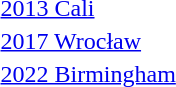<table>
<tr>
<td><a href='#'>2013 Cali</a></td>
<td></td>
<td></td>
<td></td>
</tr>
<tr>
<td><a href='#'>2017 Wrocław</a></td>
<td></td>
<td></td>
<td></td>
</tr>
<tr>
<td><a href='#'>2022 Birmingham</a></td>
<td></td>
<td></td>
<td></td>
</tr>
</table>
